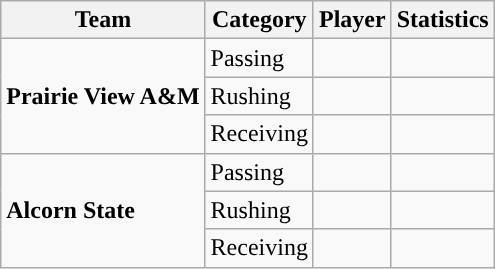<table class="wikitable" style="float: left;">
<tr>
<th>Team</th>
<th>Category</th>
<th>Player</th>
<th>Statistics</th>
</tr>
<tr>
<td rowspan=3><strong>Prairie View A&M</strong></td>
<td>Passing</td>
<td> </td>
<td> </td>
</tr>
<tr>
<td>Rushing</td>
<td> </td>
<td> </td>
</tr>
<tr>
<td>Receiving</td>
<td> </td>
<td> </td>
</tr>
<tr>
<td rowspan=3><strong>Alcorn State</strong></td>
<td>Passing</td>
<td> </td>
<td> </td>
</tr>
<tr>
<td>Rushing</td>
<td> </td>
<td> </td>
</tr>
<tr>
<td>Receiving</td>
<td> </td>
<td> </td>
</tr>
</table>
